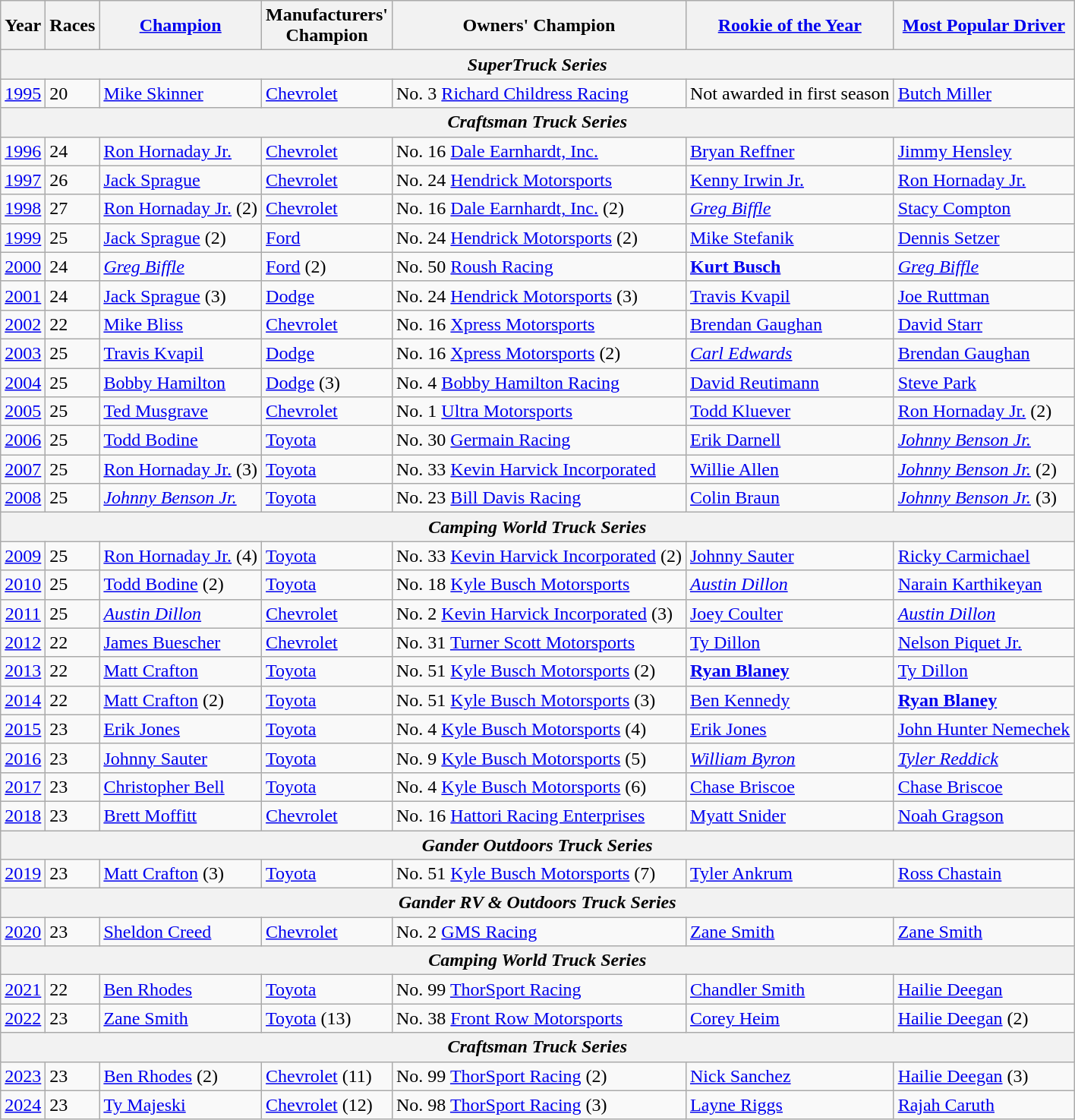<table class="wikitable">
<tr>
<th>Year</th>
<th>Races</th>
<th><a href='#'>Champion</a></th>
<th>Manufacturers'<br>Champion</th>
<th>Owners' Champion</th>
<th><a href='#'>Rookie of the Year</a></th>
<th><a href='#'>Most Popular Driver</a></th>
</tr>
<tr>
<th colspan=7><em>SuperTruck Series</em></th>
</tr>
<tr>
<td style="text-align:center;"><a href='#'>1995</a></td>
<td>20</td>
<td><a href='#'>Mike Skinner</a></td>
<td><a href='#'>Chevrolet</a></td>
<td>No. 3 <a href='#'>Richard Childress Racing</a></td>
<td>Not awarded in first season</td>
<td><a href='#'>Butch Miller</a></td>
</tr>
<tr>
<th colspan=7><em>Craftsman Truck Series</em></th>
</tr>
<tr>
<td style="text-align:center;"><a href='#'>1996</a></td>
<td>24</td>
<td><a href='#'>Ron Hornaday Jr.</a></td>
<td><a href='#'>Chevrolet</a></td>
<td>No. 16 <a href='#'>Dale Earnhardt, Inc.</a></td>
<td><a href='#'>Bryan Reffner</a></td>
<td><a href='#'>Jimmy Hensley</a></td>
</tr>
<tr>
<td style="text-align:center;"><a href='#'>1997</a></td>
<td>26</td>
<td><a href='#'>Jack Sprague</a></td>
<td><a href='#'>Chevrolet</a></td>
<td>No. 24 <a href='#'>Hendrick Motorsports</a></td>
<td><a href='#'>Kenny Irwin Jr.</a></td>
<td><a href='#'>Ron Hornaday Jr.</a></td>
</tr>
<tr>
<td style="text-align:center;"><a href='#'>1998</a></td>
<td>27</td>
<td><a href='#'>Ron Hornaday Jr.</a> (2)</td>
<td><a href='#'>Chevrolet</a></td>
<td>No. 16 <a href='#'>Dale Earnhardt, Inc.</a> (2)</td>
<td><em><a href='#'>Greg Biffle</a></em></td>
<td><a href='#'>Stacy Compton</a></td>
</tr>
<tr>
<td style="text-align:center;"><a href='#'>1999</a></td>
<td>25</td>
<td><a href='#'>Jack Sprague</a> (2)</td>
<td><a href='#'>Ford</a></td>
<td>No. 24 <a href='#'>Hendrick Motorsports</a> (2)</td>
<td><a href='#'>Mike Stefanik</a></td>
<td><a href='#'>Dennis Setzer</a></td>
</tr>
<tr>
<td style="text-align:center;"><a href='#'>2000</a></td>
<td>24</td>
<td><em><a href='#'>Greg Biffle</a></em></td>
<td><a href='#'>Ford</a> (2)</td>
<td>No. 50 <a href='#'>Roush Racing</a></td>
<td><strong><a href='#'>Kurt Busch</a></strong></td>
<td><em><a href='#'>Greg Biffle</a></em></td>
</tr>
<tr>
<td style="text-align:center;"><a href='#'>2001</a></td>
<td>24</td>
<td><a href='#'>Jack Sprague</a> (3)</td>
<td><a href='#'>Dodge</a></td>
<td>No. 24 <a href='#'>Hendrick Motorsports</a> (3)</td>
<td><a href='#'>Travis Kvapil</a></td>
<td><a href='#'>Joe Ruttman</a></td>
</tr>
<tr>
<td style="text-align:center;"><a href='#'>2002</a></td>
<td>22</td>
<td><a href='#'>Mike Bliss</a></td>
<td><a href='#'>Chevrolet</a></td>
<td>No. 16 <a href='#'>Xpress Motorsports</a></td>
<td><a href='#'>Brendan Gaughan</a></td>
<td><a href='#'>David Starr</a></td>
</tr>
<tr>
<td style="text-align:center;"><a href='#'>2003</a></td>
<td>25</td>
<td><a href='#'>Travis Kvapil</a></td>
<td><a href='#'>Dodge</a></td>
<td>No. 16 <a href='#'>Xpress Motorsports</a> (2)</td>
<td><em><a href='#'>Carl Edwards</a></em></td>
<td><a href='#'>Brendan Gaughan</a></td>
</tr>
<tr>
<td style="text-align:center;"><a href='#'>2004</a></td>
<td>25</td>
<td><a href='#'>Bobby Hamilton</a></td>
<td><a href='#'>Dodge</a> (3)</td>
<td>No. 4 <a href='#'>Bobby Hamilton Racing</a></td>
<td><a href='#'>David Reutimann</a></td>
<td><a href='#'>Steve Park</a></td>
</tr>
<tr>
<td style="text-align:center;"><a href='#'>2005</a></td>
<td>25</td>
<td><a href='#'>Ted Musgrave</a></td>
<td><a href='#'>Chevrolet</a></td>
<td>No. 1 <a href='#'>Ultra Motorsports</a></td>
<td><a href='#'>Todd Kluever</a></td>
<td><a href='#'>Ron Hornaday Jr.</a> (2)</td>
</tr>
<tr>
<td style="text-align:center;"><a href='#'>2006</a></td>
<td>25</td>
<td><a href='#'>Todd Bodine</a></td>
<td><a href='#'>Toyota</a></td>
<td>No. 30 <a href='#'>Germain Racing</a></td>
<td><a href='#'>Erik Darnell</a></td>
<td><em><a href='#'>Johnny Benson Jr.</a></em></td>
</tr>
<tr>
<td style="text-align:center;"><a href='#'>2007</a></td>
<td>25</td>
<td><a href='#'>Ron Hornaday Jr.</a> (3)</td>
<td><a href='#'>Toyota</a></td>
<td>No. 33 <a href='#'>Kevin Harvick Incorporated</a></td>
<td><a href='#'>Willie Allen</a></td>
<td><em><a href='#'>Johnny Benson Jr.</a></em> (2)</td>
</tr>
<tr>
<td style="text-align:center;"><a href='#'>2008</a></td>
<td>25</td>
<td><em><a href='#'>Johnny Benson Jr.</a></em></td>
<td><a href='#'>Toyota</a></td>
<td>No. 23 <a href='#'>Bill Davis Racing</a></td>
<td><a href='#'>Colin Braun</a></td>
<td><em><a href='#'>Johnny Benson Jr.</a></em> (3)</td>
</tr>
<tr>
<th colspan=7><em>Camping World Truck Series</em></th>
</tr>
<tr>
<td style="text-align:center;"><a href='#'>2009</a></td>
<td>25</td>
<td><a href='#'>Ron Hornaday Jr.</a> (4)</td>
<td><a href='#'>Toyota</a></td>
<td>No. 33 <a href='#'>Kevin Harvick Incorporated</a> (2)</td>
<td><a href='#'>Johnny Sauter</a></td>
<td><a href='#'>Ricky Carmichael</a></td>
</tr>
<tr>
<td style="text-align:center;"><a href='#'>2010</a></td>
<td>25</td>
<td><a href='#'>Todd Bodine</a> (2)</td>
<td><a href='#'>Toyota</a></td>
<td>No. 18 <a href='#'>Kyle Busch Motorsports</a></td>
<td><em><a href='#'>Austin Dillon</a></em></td>
<td><a href='#'>Narain Karthikeyan</a></td>
</tr>
<tr>
<td style="text-align:center;"><a href='#'>2011</a></td>
<td>25</td>
<td><em><a href='#'>Austin Dillon</a></em></td>
<td><a href='#'>Chevrolet</a></td>
<td>No. 2 <a href='#'>Kevin Harvick Incorporated</a> (3)</td>
<td><a href='#'>Joey Coulter</a></td>
<td><em><a href='#'>Austin Dillon</a></em></td>
</tr>
<tr>
<td style="text-align:center;"><a href='#'>2012</a></td>
<td>22</td>
<td><a href='#'>James Buescher</a></td>
<td><a href='#'>Chevrolet</a></td>
<td>No. 31 <a href='#'>Turner Scott Motorsports</a></td>
<td><a href='#'>Ty Dillon</a></td>
<td><a href='#'>Nelson Piquet Jr.</a></td>
</tr>
<tr>
<td style="text-align:center;"><a href='#'>2013</a></td>
<td>22</td>
<td><a href='#'>Matt Crafton</a></td>
<td><a href='#'>Toyota</a></td>
<td>No. 51 <a href='#'>Kyle Busch Motorsports</a> (2)</td>
<td><strong><a href='#'>Ryan Blaney</a></strong></td>
<td><a href='#'>Ty Dillon</a></td>
</tr>
<tr>
<td style="text-align:center;"><a href='#'>2014</a></td>
<td>22</td>
<td><a href='#'>Matt Crafton</a> (2)</td>
<td><a href='#'>Toyota</a></td>
<td>No. 51 <a href='#'>Kyle Busch Motorsports</a> (3)</td>
<td><a href='#'>Ben Kennedy</a></td>
<td><strong><a href='#'>Ryan Blaney</a></strong></td>
</tr>
<tr>
<td style="text-align:center;"><a href='#'>2015</a></td>
<td>23</td>
<td><a href='#'>Erik Jones</a></td>
<td><a href='#'>Toyota</a></td>
<td>No. 4 <a href='#'>Kyle Busch Motorsports</a> (4)</td>
<td><a href='#'>Erik Jones</a></td>
<td><a href='#'>John Hunter Nemechek</a></td>
</tr>
<tr>
<td style="text-align:center;"><a href='#'>2016</a></td>
<td>23</td>
<td><a href='#'>Johnny Sauter</a></td>
<td><a href='#'>Toyota</a></td>
<td>No. 9 <a href='#'>Kyle Busch Motorsports</a> (5)</td>
<td><em><a href='#'>William Byron</a></em></td>
<td><em><a href='#'>Tyler Reddick</a></em></td>
</tr>
<tr>
<td style="text-align:center;"><a href='#'>2017</a></td>
<td>23</td>
<td><a href='#'>Christopher Bell</a></td>
<td><a href='#'>Toyota</a></td>
<td>No. 4 <a href='#'>Kyle Busch Motorsports</a> (6)</td>
<td><a href='#'>Chase Briscoe</a></td>
<td><a href='#'>Chase Briscoe</a></td>
</tr>
<tr>
<td style="text-align:center;"><a href='#'>2018</a></td>
<td>23</td>
<td><a href='#'>Brett Moffitt</a></td>
<td><a href='#'>Chevrolet</a></td>
<td>No. 16 <a href='#'>Hattori Racing Enterprises</a></td>
<td><a href='#'>Myatt Snider</a></td>
<td><a href='#'>Noah Gragson</a></td>
</tr>
<tr>
<th colspan=7><em>Gander Outdoors Truck Series</em></th>
</tr>
<tr>
<td style="text-align:center;"><a href='#'>2019</a></td>
<td>23</td>
<td><a href='#'>Matt Crafton</a> (3)</td>
<td><a href='#'>Toyota</a></td>
<td>No. 51 <a href='#'>Kyle Busch Motorsports</a> (7)</td>
<td><a href='#'>Tyler Ankrum</a></td>
<td><a href='#'>Ross Chastain</a></td>
</tr>
<tr>
<th colspan=7><em>Gander RV & Outdoors Truck Series</em></th>
</tr>
<tr>
<td style="text-align:center;"><a href='#'>2020</a></td>
<td>23</td>
<td><a href='#'>Sheldon Creed</a></td>
<td><a href='#'>Chevrolet</a></td>
<td>No. 2 <a href='#'>GMS Racing</a></td>
<td><a href='#'>Zane Smith</a></td>
<td><a href='#'>Zane Smith</a></td>
</tr>
<tr>
<th colspan=7><em>Camping World Truck Series</em></th>
</tr>
<tr>
<td><a href='#'>2021</a></td>
<td>22</td>
<td><a href='#'>Ben Rhodes</a></td>
<td><a href='#'>Toyota</a></td>
<td>No. 99 <a href='#'>ThorSport Racing</a></td>
<td><a href='#'>Chandler Smith</a></td>
<td><a href='#'>Hailie Deegan</a></td>
</tr>
<tr>
<td><a href='#'>2022</a></td>
<td>23</td>
<td><a href='#'>Zane Smith</a></td>
<td><a href='#'>Toyota</a> (13)</td>
<td>No. 38 <a href='#'>Front Row Motorsports</a></td>
<td><a href='#'>Corey Heim</a></td>
<td><a href='#'>Hailie Deegan</a> (2)</td>
</tr>
<tr>
<th colspan=7><em>Craftsman Truck Series</em></th>
</tr>
<tr>
<td><a href='#'>2023</a></td>
<td>23</td>
<td><a href='#'>Ben Rhodes</a> (2)</td>
<td><a href='#'>Chevrolet</a> (11)</td>
<td>No. 99 <a href='#'>ThorSport Racing</a> (2)</td>
<td><a href='#'>Nick Sanchez</a></td>
<td><a href='#'>Hailie Deegan</a> (3)</td>
</tr>
<tr>
<td><a href='#'>2024</a></td>
<td>23</td>
<td><a href='#'>Ty Majeski</a></td>
<td><a href='#'>Chevrolet</a> (12)</td>
<td>No. 98 <a href='#'>ThorSport Racing</a> (3)</td>
<td><a href='#'>Layne Riggs</a></td>
<td><a href='#'>Rajah Caruth</a></td>
</tr>
</table>
